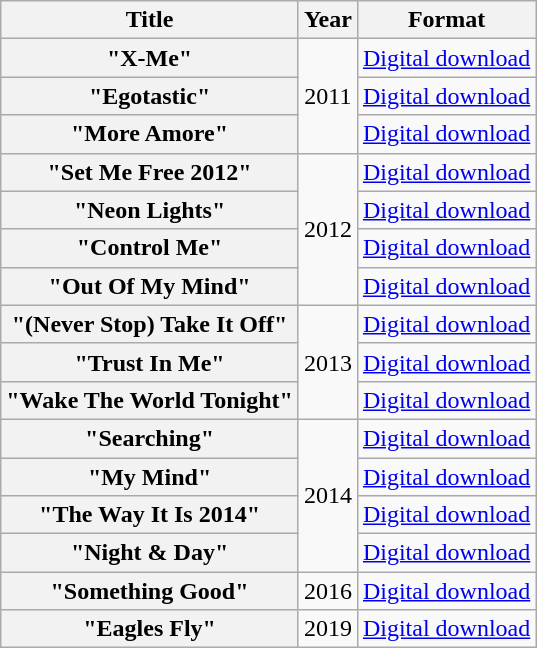<table class="wikitable plainrowheaders" style="text-align:center;">
<tr>
<th scope="col">Title</th>
<th scope="col">Year</th>
<th scope="col">Format</th>
</tr>
<tr>
<th scope="row">"X-Me"<br></th>
<td rowspan="3">2011</td>
<td rowspan="1"><a href='#'>Digital download</a></td>
</tr>
<tr>
<th scope="row">"Egotastic"</th>
<td rowspan="1"><a href='#'>Digital download</a></td>
</tr>
<tr>
<th scope="row">"More Amore"<br></th>
<td rowspan="1"><a href='#'>Digital download</a></td>
</tr>
<tr>
<th scope="row">"Set Me Free 2012"<br></th>
<td rowspan="4">2012</td>
<td rowspan="1"><a href='#'>Digital download</a></td>
</tr>
<tr>
<th scope="row">"Neon Lights"</th>
<td rowspan="1"><a href='#'>Digital download</a></td>
</tr>
<tr>
<th scope="row">"Control Me"</th>
<td rowspan="1"><a href='#'>Digital download</a></td>
</tr>
<tr>
<th scope="row">"Out Of My Mind"</th>
<td rowspan="1"><a href='#'>Digital download</a></td>
</tr>
<tr>
<th scope="row">"(Never Stop) Take It Off"</th>
<td rowspan="3">2013</td>
<td rowspan="1"><a href='#'>Digital download</a></td>
</tr>
<tr>
<th scope="row">"Trust In Me"<br></th>
<td rowspan="1"><a href='#'>Digital download</a></td>
</tr>
<tr>
<th scope="row">"Wake The World Tonight"<br></th>
<td rowspan="1"><a href='#'>Digital download</a></td>
</tr>
<tr>
<th scope="row">"Searching"<br></th>
<td rowspan="4">2014</td>
<td rowspan="1"><a href='#'>Digital download</a></td>
</tr>
<tr>
<th scope="row">"My Mind"<br></th>
<td rowspan="1"><a href='#'>Digital download</a></td>
</tr>
<tr>
<th scope="row">"The Way It Is 2014"</th>
<td rowspan="1"><a href='#'>Digital download</a></td>
</tr>
<tr>
<th scope="row">"Night & Day"</th>
<td rowspan="1"><a href='#'>Digital download</a></td>
</tr>
<tr>
<th scope="row">"Something Good"<br></th>
<td>2016</td>
<td rowspan="1"><a href='#'>Digital download</a></td>
</tr>
<tr>
<th scope="row">"Eagles Fly"</th>
<td>2019</td>
<td rowspan="1"><a href='#'>Digital download</a></td>
</tr>
</table>
